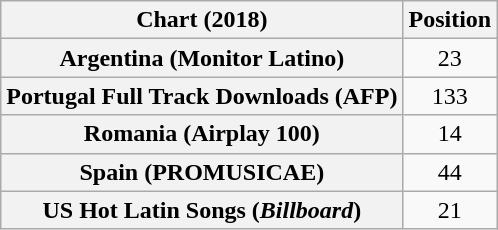<table class="wikitable plainrowheaders" style="text-align:center">
<tr>
<th scope="col">Chart (2018)</th>
<th scope="col">Position</th>
</tr>
<tr>
<th scope="row">Argentina (Monitor Latino)</th>
<td>23</td>
</tr>
<tr>
<th scope="row">Portugal Full Track Downloads (AFP)</th>
<td>133</td>
</tr>
<tr>
<th scope="row">Romania (Airplay 100)</th>
<td>14</td>
</tr>
<tr>
<th scope="row">Spain (PROMUSICAE)</th>
<td>44</td>
</tr>
<tr>
<th scope="row">US Hot Latin Songs (<em>Billboard</em>)</th>
<td>21</td>
</tr>
</table>
